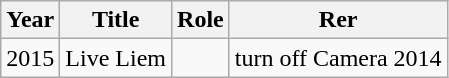<table class="wikitable sortable">
<tr>
<th>Year</th>
<th>Title</th>
<th>Role</th>
<th>Rer</th>
</tr>
<tr>
<td>2015</td>
<td>Live Liem</td>
<td></td>
<td>turn off Camera 2014</td>
</tr>
</table>
